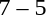<table style="text-align:center">
<tr>
<th width=200></th>
<th width=100></th>
<th width=200></th>
</tr>
<tr>
<td align=right><strong></strong></td>
<td>7 – 5</td>
<td align=left></td>
</tr>
</table>
